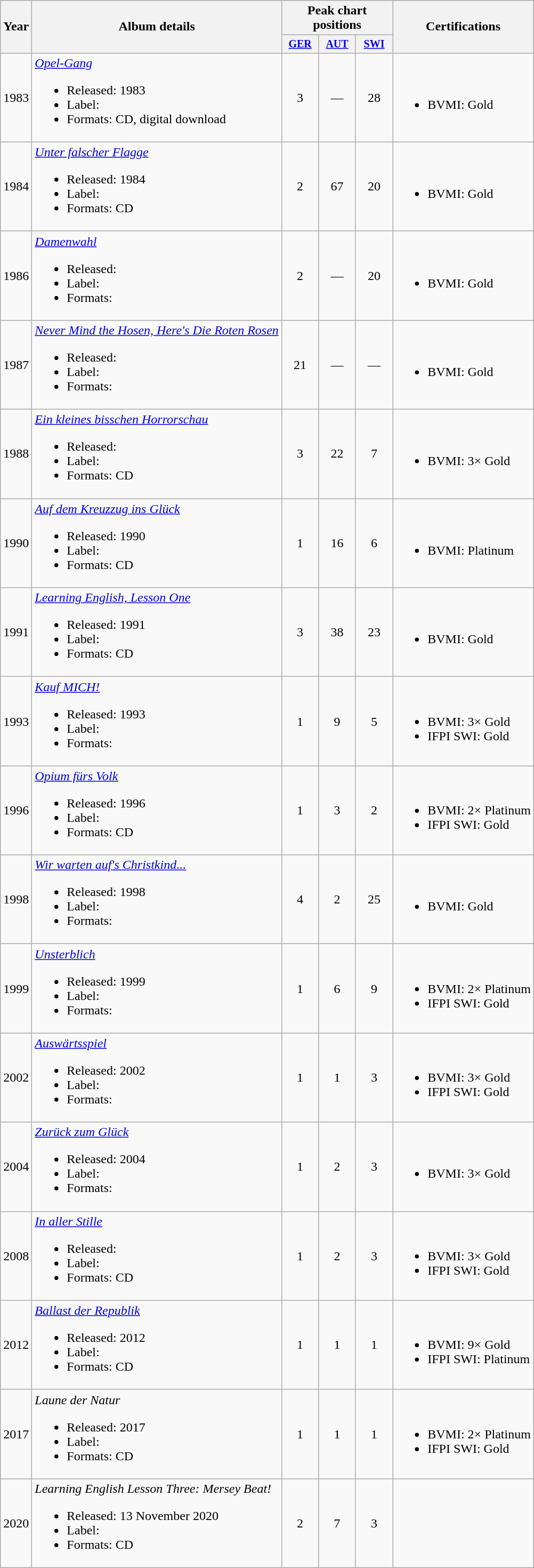<table class="wikitable" style="text-align:left;">
<tr>
<th scope="col" rowspan="2">Year</th>
<th scope="col" rowspan="2">Album details</th>
<th scope="col" colspan="3">Peak chart positions</th>
<th scope="col" rowspan="2">Certifications</th>
</tr>
<tr style="font-size:smaller;">
<th scope="col" style="width:40px;"><a href='#'>GER</a><br></th>
<th scope="col" style="width:40px;"><a href='#'>AUT</a><br></th>
<th scope="col" style="width:40px;"><a href='#'>SWI</a><br></th>
</tr>
<tr>
<td>1983</td>
<td align="left"><em><a href='#'>Opel-Gang</a></em><br><ul><li>Released: 1983</li><li>Label:</li><li>Formats: CD, digital download</li></ul></td>
<td style="text-align:center;">3</td>
<td style="text-align:center;">—</td>
<td style="text-align:center;">28</td>
<td><br><ul><li>BVMI: Gold</li></ul></td>
</tr>
<tr>
<td>1984</td>
<td align="left"><em><a href='#'>Unter falscher Flagge</a></em><br><ul><li>Released: 1984</li><li>Label:</li><li>Formats: CD</li></ul></td>
<td style="text-align:center;">2</td>
<td style="text-align:center;">67</td>
<td style="text-align:center;">20</td>
<td><br><ul><li>BVMI: Gold</li></ul></td>
</tr>
<tr>
<td>1986</td>
<td align="left"><em><a href='#'>Damenwahl</a></em><br><ul><li>Released:</li><li>Label:</li><li>Formats:</li></ul></td>
<td style="text-align:center;">2</td>
<td style="text-align:center;">—</td>
<td style="text-align:center;">20</td>
<td><br><ul><li>BVMI: Gold</li></ul></td>
</tr>
<tr>
<td>1987</td>
<td align="left"><em><a href='#'>Never Mind the Hosen, Here's Die Roten Rosen</a></em><br><ul><li>Released:</li><li>Label:</li><li>Formats:</li></ul></td>
<td style="text-align:center;">21</td>
<td style="text-align:center;">—</td>
<td style="text-align:center;">—</td>
<td><br><ul><li>BVMI: Gold</li></ul></td>
</tr>
<tr>
<td>1988</td>
<td align="left"><em><a href='#'>Ein kleines bisschen Horrorschau</a></em><br><ul><li>Released:</li><li>Label:</li><li>Formats: CD</li></ul></td>
<td style="text-align:center;">3</td>
<td style="text-align:center;">22</td>
<td style="text-align:center;">7</td>
<td><br><ul><li>BVMI: 3× Gold</li></ul></td>
</tr>
<tr>
<td>1990</td>
<td align="left"><em><a href='#'>Auf dem Kreuzzug ins Glück</a></em><br><ul><li>Released: 1990</li><li>Label:</li><li>Formats: CD</li></ul></td>
<td style="text-align:center;">1</td>
<td style="text-align:center;">16</td>
<td style="text-align:center;">6</td>
<td><br><ul><li>BVMI: Platinum</li></ul></td>
</tr>
<tr>
<td>1991</td>
<td align="left"><em><a href='#'>Learning English, Lesson One</a></em><br><ul><li>Released: 1991</li><li>Label:</li><li>Formats: CD</li></ul></td>
<td style="text-align:center;">3</td>
<td style="text-align:center;">38</td>
<td style="text-align:center;">23</td>
<td><br><ul><li>BVMI: Gold</li></ul></td>
</tr>
<tr>
<td>1993</td>
<td align="left"><em><a href='#'>Kauf MICH!</a></em><br><ul><li>Released: 1993</li><li>Label:</li><li>Formats:</li></ul></td>
<td style="text-align:center;">1</td>
<td style="text-align:center;">9</td>
<td style="text-align:center;">5</td>
<td><br><ul><li>BVMI: 3× Gold</li><li>IFPI SWI: Gold</li></ul></td>
</tr>
<tr>
<td>1996</td>
<td align="left"><em><a href='#'>Opium fürs Volk</a></em><br><ul><li>Released: 1996</li><li>Label:</li><li>Formats: CD</li></ul></td>
<td style="text-align:center;">1</td>
<td style="text-align:center;">3</td>
<td style="text-align:center;">2</td>
<td><br><ul><li>BVMI: 2× Platinum</li><li>IFPI SWI: Gold</li></ul></td>
</tr>
<tr>
<td>1998</td>
<td align="left"><em><a href='#'>Wir warten auf's Christkind...</a></em><br><ul><li>Released: 1998</li><li>Label:</li><li>Formats:</li></ul></td>
<td style="text-align:center;">4</td>
<td style="text-align:center;">2</td>
<td style="text-align:center;">25</td>
<td><br><ul><li>BVMI: Gold</li></ul></td>
</tr>
<tr>
<td>1999</td>
<td align="left"><em><a href='#'>Unsterblich</a></em><br><ul><li>Released: 1999</li><li>Label:</li><li>Formats:</li></ul></td>
<td style="text-align:center;">1</td>
<td style="text-align:center;">6</td>
<td style="text-align:center;">9</td>
<td><br><ul><li>BVMI: 2× Platinum</li><li>IFPI SWI: Gold</li></ul></td>
</tr>
<tr>
<td>2002</td>
<td align="left"><em><a href='#'>Auswärtsspiel</a></em><br><ul><li>Released: 2002</li><li>Label:</li><li>Formats:</li></ul></td>
<td style="text-align:center;">1</td>
<td style="text-align:center;">1</td>
<td style="text-align:center;">3</td>
<td><br><ul><li>BVMI: 3× Gold</li><li>IFPI SWI: Gold</li></ul></td>
</tr>
<tr>
<td>2004</td>
<td align="left"><em><a href='#'>Zurück zum Glück</a></em><br><ul><li>Released: 2004</li><li>Label:</li><li>Formats:</li></ul></td>
<td style="text-align:center;">1</td>
<td style="text-align:center;">2</td>
<td style="text-align:center;">3</td>
<td><br><ul><li>BVMI: 3× Gold</li></ul></td>
</tr>
<tr>
<td>2008</td>
<td align="left"><em><a href='#'>In aller Stille</a></em><br><ul><li>Released:</li><li>Label:</li><li>Formats: CD</li></ul></td>
<td style="text-align:center;">1</td>
<td style="text-align:center;">2</td>
<td style="text-align:center;">3</td>
<td><br><ul><li>BVMI: 3× Gold</li><li>IFPI SWI: Gold</li></ul></td>
</tr>
<tr>
<td>2012</td>
<td align="left"><em><a href='#'>Ballast der Republik</a></em><br><ul><li>Released: 2012</li><li>Label:</li><li>Formats: CD</li></ul></td>
<td style="text-align:center;">1</td>
<td style="text-align:center;">1</td>
<td style="text-align:center;">1</td>
<td><br><ul><li>BVMI: 9× Gold</li><li>IFPI SWI: Platinum</li></ul></td>
</tr>
<tr>
<td>2017</td>
<td align="left"><em>Laune der Natur</em><br><ul><li>Released: 2017</li><li>Label:</li><li>Formats: CD</li></ul></td>
<td style="text-align:center;">1</td>
<td style="text-align:center;">1</td>
<td style="text-align:center;">1</td>
<td><br><ul><li>BVMI: 2× Platinum</li><li>IFPI SWI: Gold</li></ul></td>
</tr>
<tr>
<td>2020</td>
<td align="left"><em>Learning English Lesson Three: Mersey Beat!</em><br><ul><li>Released: 13 November 2020</li><li>Label:</li><li>Formats: CD</li></ul></td>
<td style="text-align:center;">2</td>
<td style="text-align:center;">7</td>
<td style="text-align:center;">3</td>
<td></td>
</tr>
</table>
